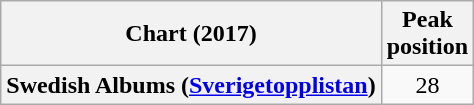<table class="wikitable sortable plainrowheaders" style="text-align:center">
<tr>
<th scope="col">Chart (2017)</th>
<th scope="col">Peak<br> position</th>
</tr>
<tr>
<th scope="row">Swedish Albums (<a href='#'>Sverigetopplistan</a>)</th>
<td>28</td>
</tr>
</table>
